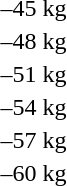<table>
<tr>
<td>–45 kg</td>
<td></td>
<td nowrap></td>
<td></td>
</tr>
<tr>
<td rowspan=2>–48 kg</td>
<td rowspan=2></td>
<td rowspan=2></td>
<td></td>
</tr>
<tr>
<td></td>
</tr>
<tr>
<td rowspan=2>–51 kg</td>
<td rowspan=2 nowrap></td>
<td rowspan=2></td>
<td></td>
</tr>
<tr>
<td></td>
</tr>
<tr>
<td rowspan=2>–54 kg</td>
<td rowspan=2></td>
<td rowspan=2></td>
<td></td>
</tr>
<tr>
<td></td>
</tr>
<tr>
<td rowspan=2>–57 kg</td>
<td rowspan=2></td>
<td rowspan=2></td>
<td nowrap></td>
</tr>
<tr>
<td></td>
</tr>
<tr>
<td>–60 kg</td>
<td></td>
<td></td>
<td></td>
</tr>
</table>
